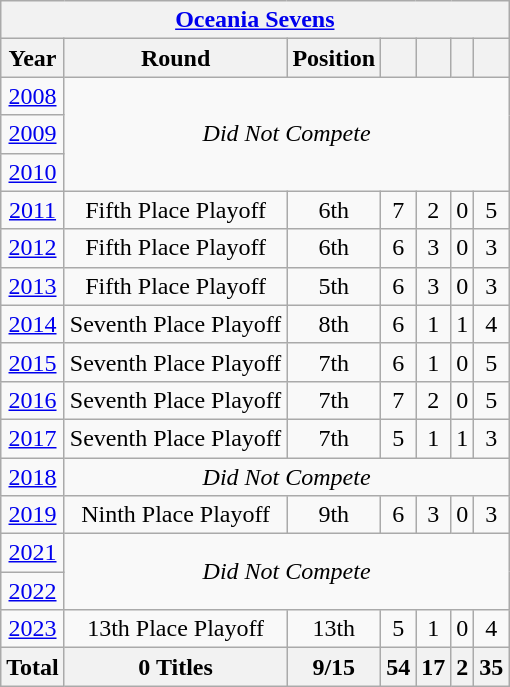<table class="wikitable" style="text-align: center;">
<tr>
<th colspan="7"><a href='#'>Oceania Sevens</a></th>
</tr>
<tr>
<th>Year</th>
<th>Round</th>
<th>Position</th>
<th></th>
<th></th>
<th></th>
<th></th>
</tr>
<tr>
<td> <a href='#'>2008</a></td>
<td colspan="6" rowspan="3"><em>Did Not Compete</em></td>
</tr>
<tr>
<td> <a href='#'>2009</a></td>
</tr>
<tr>
<td> <a href='#'>2010</a></td>
</tr>
<tr>
<td> <a href='#'>2011</a></td>
<td>Fifth Place Playoff</td>
<td>6th</td>
<td>7</td>
<td>2</td>
<td>0</td>
<td>5</td>
</tr>
<tr>
<td> <a href='#'>2012</a></td>
<td>Fifth Place Playoff</td>
<td>6th</td>
<td>6</td>
<td>3</td>
<td>0</td>
<td>3</td>
</tr>
<tr>
<td> <a href='#'>2013</a></td>
<td>Fifth Place Playoff</td>
<td>5th</td>
<td>6</td>
<td>3</td>
<td>0</td>
<td>3</td>
</tr>
<tr>
<td> <a href='#'>2014</a></td>
<td>Seventh Place Playoff</td>
<td>8th</td>
<td>6</td>
<td>1</td>
<td>1</td>
<td>4</td>
</tr>
<tr>
<td> <a href='#'>2015</a></td>
<td>Seventh Place Playoff</td>
<td>7th</td>
<td>6</td>
<td>1</td>
<td>0</td>
<td>5</td>
</tr>
<tr>
<td> <a href='#'>2016</a></td>
<td>Seventh Place Playoff</td>
<td>7th</td>
<td>7</td>
<td>2</td>
<td>0</td>
<td>5</td>
</tr>
<tr>
<td> <a href='#'>2017</a></td>
<td>Seventh Place Playoff</td>
<td>7th</td>
<td>5</td>
<td>1</td>
<td>1</td>
<td>3</td>
</tr>
<tr>
<td> <a href='#'>2018</a></td>
<td colspan="6"><em>Did Not Compete</em></td>
</tr>
<tr>
<td> <a href='#'>2019</a></td>
<td>Ninth Place Playoff</td>
<td>9th</td>
<td>6</td>
<td>3</td>
<td>0</td>
<td>3</td>
</tr>
<tr>
<td> <a href='#'>2021</a></td>
<td colspan="6" rowspan="2"><em>Did Not Compete</em></td>
</tr>
<tr>
<td> <a href='#'>2022</a></td>
</tr>
<tr>
<td> <a href='#'>2023</a></td>
<td>13th Place Playoff</td>
<td>13th</td>
<td>5</td>
<td>1</td>
<td>0</td>
<td>4</td>
</tr>
<tr>
<th>Total</th>
<th>0 Titles</th>
<th>9/15</th>
<th>54</th>
<th>17</th>
<th>2</th>
<th>35</th>
</tr>
</table>
